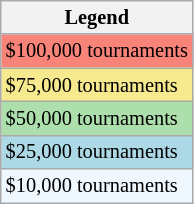<table class="wikitable" style="font-size:85%">
<tr>
<th>Legend</th>
</tr>
<tr style="background:#f88379;">
<td>$100,000 tournaments</td>
</tr>
<tr style="background:#f7e98e;">
<td>$75,000 tournaments</td>
</tr>
<tr style="background:#addfad;">
<td>$50,000 tournaments</td>
</tr>
<tr style="background:lightblue;">
<td>$25,000 tournaments</td>
</tr>
<tr style="background:#f0f8ff;">
<td>$10,000 tournaments</td>
</tr>
</table>
